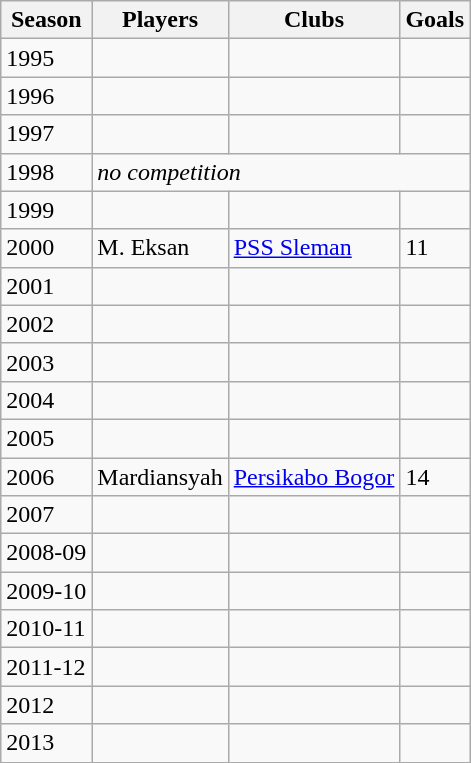<table class="wikitable">
<tr>
<th>Season</th>
<th>Players</th>
<th>Clubs</th>
<th>Goals</th>
</tr>
<tr>
<td>1995</td>
<td></td>
<td></td>
<td></td>
</tr>
<tr>
<td>1996</td>
<td></td>
<td></td>
<td></td>
</tr>
<tr>
<td>1997</td>
<td></td>
<td></td>
<td></td>
</tr>
<tr>
<td>1998</td>
<td colspan="3"><em>no competition</em></td>
</tr>
<tr>
<td>1999</td>
<td></td>
<td></td>
<td></td>
</tr>
<tr>
<td>2000</td>
<td>M. Eksan</td>
<td><a href='#'>PSS Sleman</a></td>
<td>11</td>
</tr>
<tr>
<td>2001</td>
<td></td>
<td></td>
<td></td>
</tr>
<tr>
<td>2002</td>
<td></td>
<td></td>
<td></td>
</tr>
<tr>
<td>2003</td>
<td></td>
<td></td>
<td></td>
</tr>
<tr>
<td>2004</td>
<td></td>
<td></td>
<td></td>
</tr>
<tr>
<td>2005</td>
<td></td>
<td></td>
<td></td>
</tr>
<tr>
<td>2006</td>
<td>Mardiansyah</td>
<td><a href='#'>Persikabo Bogor</a></td>
<td>14</td>
</tr>
<tr>
<td>2007</td>
<td></td>
<td></td>
<td></td>
</tr>
<tr>
<td>2008-09</td>
<td></td>
<td></td>
<td></td>
</tr>
<tr>
<td>2009-10</td>
<td></td>
<td></td>
<td></td>
</tr>
<tr>
<td>2010-11</td>
<td></td>
<td></td>
<td></td>
</tr>
<tr>
<td>2011-12</td>
<td></td>
<td></td>
<td></td>
</tr>
<tr>
<td>2012</td>
<td></td>
<td></td>
<td></td>
</tr>
<tr>
<td>2013</td>
<td></td>
<td></td>
<td></td>
</tr>
</table>
